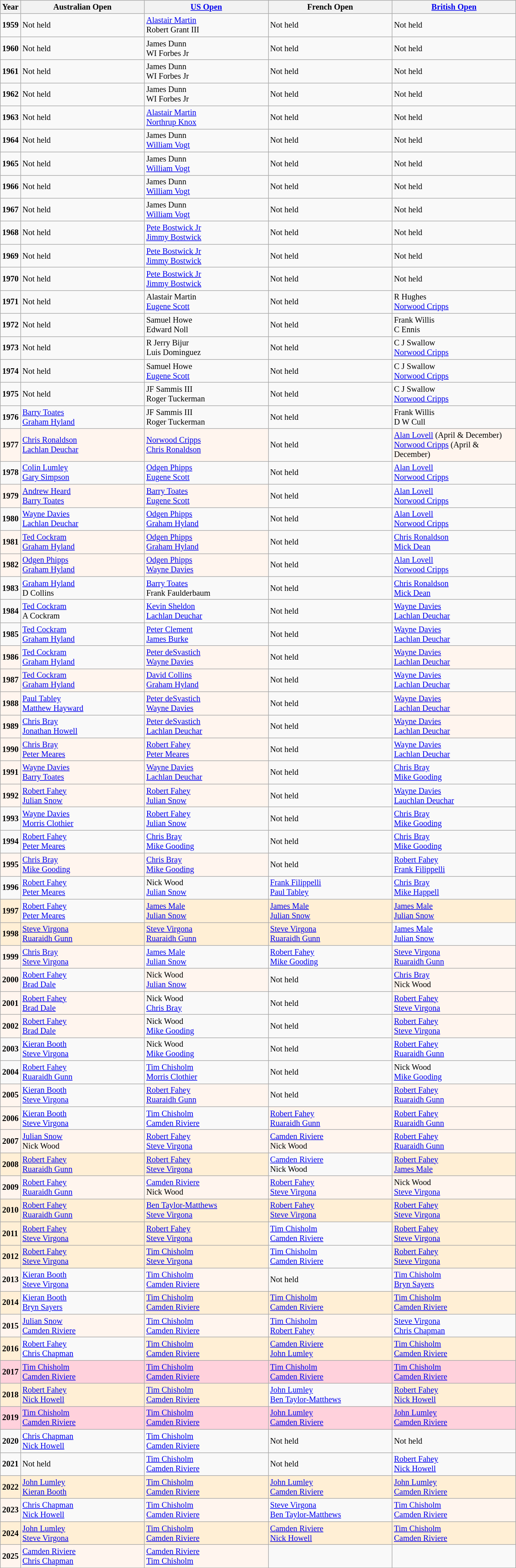<table class="wikitable sortable" style="font-size: 85%">
<tr>
<th>Year</th>
<th width=200>Australian Open</th>
<th width=200><a href='#'>US Open</a></th>
<th width=200>French Open</th>
<th width=200><a href='#'>British Open</a></th>
</tr>
<tr>
<td><strong>1959</strong></td>
<td>Not held</td>
<td> <a href='#'>Alastair Martin</a> <br> Robert Grant III</td>
<td>Not held</td>
<td>Not held</td>
</tr>
<tr>
<td><strong>1960</strong></td>
<td>Not held</td>
<td> James Dunn <br> WI Forbes Jr</td>
<td>Not held</td>
<td>Not held</td>
</tr>
<tr>
<td><strong>1961</strong></td>
<td>Not held</td>
<td> James Dunn <br> WI Forbes Jr</td>
<td>Not held</td>
<td>Not held</td>
</tr>
<tr>
<td><strong>1962</strong></td>
<td>Not held</td>
<td> James Dunn <br> WI Forbes Jr</td>
<td>Not held</td>
<td>Not held</td>
</tr>
<tr>
<td><strong>1963</strong></td>
<td>Not held</td>
<td> <a href='#'>Alastair Martin</a> <br>  <a href='#'>Northrup Knox</a></td>
<td>Not held</td>
<td>Not held</td>
</tr>
<tr>
<td><strong>1964</strong></td>
<td>Not held</td>
<td> James Dunn <br>  <a href='#'>William Vogt</a></td>
<td>Not held</td>
<td>Not held</td>
</tr>
<tr>
<td><strong>1965</strong></td>
<td>Not held</td>
<td> James Dunn <br>  <a href='#'>William Vogt</a></td>
<td>Not held</td>
<td>Not held</td>
</tr>
<tr>
<td><strong>1966</strong></td>
<td>Not held</td>
<td> James Dunn <br>  <a href='#'>William Vogt</a></td>
<td>Not held</td>
<td>Not held</td>
</tr>
<tr>
<td><strong>1967</strong></td>
<td>Not held</td>
<td> James Dunn <br>  <a href='#'>William Vogt</a></td>
<td>Not held</td>
<td>Not held</td>
</tr>
<tr>
<td><strong>1968</strong></td>
<td>Not held</td>
<td> <a href='#'>Pete Bostwick Jr</a> <br>  <a href='#'>Jimmy Bostwick</a></td>
<td>Not held</td>
<td>Not held</td>
</tr>
<tr>
<td><strong>1969</strong></td>
<td>Not held</td>
<td> <a href='#'>Pete Bostwick Jr</a> <br>  <a href='#'>Jimmy Bostwick</a></td>
<td>Not held</td>
<td>Not held</td>
</tr>
<tr>
<td><strong>1970</strong></td>
<td>Not held</td>
<td> <a href='#'>Pete Bostwick Jr</a> <br>  <a href='#'>Jimmy Bostwick</a></td>
<td>Not held</td>
<td>Not held</td>
</tr>
<tr>
<td><strong>1971</strong></td>
<td>Not held</td>
<td>Alastair Martin <br> <a href='#'>Eugene Scott</a></td>
<td>Not held</td>
<td>  R Hughes<br> <a href='#'>Norwood Cripps</a></td>
</tr>
<tr>
<td><strong>1972</strong></td>
<td>Not held</td>
<td>Samuel Howe <br> Edward Noll</td>
<td>Not held</td>
<td>  Frank Willis<br> C Ennis</td>
</tr>
<tr>
<td><strong>1973</strong></td>
<td>Not held</td>
<td>R Jerry Bijur <br> Luis Dominguez</td>
<td>Not held</td>
<td>  C J Swallow<br> <a href='#'>Norwood Cripps</a></td>
</tr>
<tr>
<td><strong>1974</strong></td>
<td>Not held</td>
<td>Samuel Howe <br> <a href='#'>Eugene Scott</a></td>
<td>Not held</td>
<td>  C J Swallow<br> <a href='#'>Norwood Cripps</a></td>
</tr>
<tr>
<td><strong>1975</strong></td>
<td>Not held</td>
<td>JF Sammis III <br> Roger Tuckerman</td>
<td>Not held</td>
<td>  C J Swallow<br> <a href='#'>Norwood Cripps</a></td>
</tr>
<tr>
<td><strong>1976</strong></td>
<td> <a href='#'>Barry Toates</a> <br>  <a href='#'>Graham Hyland</a></td>
<td>JF Sammis III <br> Roger Tuckerman</td>
<td>Not held</td>
<td>  Frank Willis <br> D W Cull</td>
</tr>
<tr>
<td bgcolor="#FFF5EE"><strong>1977</strong></td>
<td bgcolor="#FFF5EE"> <a href='#'>Chris Ronaldson</a> <br>  <a href='#'>Lachlan Deuchar</a></td>
<td bgcolor="#FFF5EE"> <a href='#'>Norwood Cripps</a> <br>  <a href='#'>Chris Ronaldson</a></td>
<td>Not held</td>
<td bgcolor="#FFF5EE">  <a href='#'>Alan Lovell</a> (April & December)<br> <a href='#'>Norwood Cripps</a> (April & December)</td>
</tr>
<tr>
<td><strong>1978</strong></td>
<td> <a href='#'>Colin Lumley</a> <br>  <a href='#'>Gary Simpson</a></td>
<td>  <a href='#'>Odgen Phipps</a> <br> <a href='#'>Eugene Scott</a></td>
<td>Not held</td>
<td>  <a href='#'>Alan Lovell</a> <br> <a href='#'>Norwood Cripps</a></td>
</tr>
<tr>
<td bgcolor="#FFF5EE"><strong>1979</strong></td>
<td bgcolor="#FFF5EE"> <a href='#'>Andrew Heard</a> <br>   <a href='#'>Barry Toates</a></td>
<td bgcolor="#FFF5EE">  <a href='#'>Barry Toates</a> <br> <a href='#'>Eugene Scott</a></td>
<td>Not held</td>
<td>  <a href='#'>Alan Lovell</a> <br> <a href='#'>Norwood Cripps</a></td>
</tr>
<tr>
<td><strong>1980</strong></td>
<td> <a href='#'>Wayne Davies</a> <br>  <a href='#'>Lachlan Deuchar</a></td>
<td>  <a href='#'>Odgen Phipps</a> <br> <a href='#'>Graham Hyland</a></td>
<td>Not held</td>
<td>  <a href='#'>Alan Lovell</a> <br> <a href='#'>Norwood Cripps</a></td>
</tr>
<tr>
<td bgcolor="#FFF5EE"><strong>1981</strong></td>
<td bgcolor="#FFF5EE"> <a href='#'>Ted Cockram</a> <br> <a href='#'>Graham Hyland</a></td>
<td bgcolor="#FFF5EE">  <a href='#'>Odgen Phipps</a> <br> <a href='#'>Graham Hyland</a></td>
<td>Not held</td>
<td>  <a href='#'>Chris Ronaldson</a> <br> <a href='#'>Mick Dean</a></td>
</tr>
<tr>
<td bgcolor="#FFF5EE"><strong>1982</strong></td>
<td bgcolor="#FFF5EE">  <a href='#'>Odgen Phipps</a> <br> <a href='#'>Graham Hyland</a></td>
<td bgcolor="#FFF5EE">  <a href='#'>Odgen Phipps</a> <br> <a href='#'>Wayne Davies</a></td>
<td>Not held</td>
<td>  <a href='#'>Alan Lovell</a> <br> <a href='#'>Norwood Cripps</a></td>
</tr>
<tr>
<td><strong>1983</strong></td>
<td> <a href='#'>Graham Hyland</a> <br> D Collins</td>
<td>  <a href='#'>Barry Toates</a> <br> Frank Faulderbaum</td>
<td>Not held</td>
<td>  <a href='#'>Chris Ronaldson</a> <br> <a href='#'>Mick Dean</a></td>
</tr>
<tr>
<td><strong>1984</strong></td>
<td> <a href='#'>Ted Cockram</a> <br>  A Cockram</td>
<td>  <a href='#'>Kevin Sheldon</a> <br> <a href='#'>Lachlan Deuchar</a></td>
<td>Not held</td>
<td>  <a href='#'>Wayne Davies</a> <br> <a href='#'>Lachlan Deuchar</a></td>
</tr>
<tr>
<td><strong>1985</strong></td>
<td> <a href='#'>Ted Cockram</a> <br> <a href='#'>Graham Hyland</a></td>
<td>  <a href='#'>Peter Clement</a> <br> <a href='#'>James Burke</a></td>
<td>Not held</td>
<td>  <a href='#'>Wayne Davies</a> <br> <a href='#'>Lachlan Deuchar</a></td>
</tr>
<tr>
<td bgcolor="#FFF5EE"><strong>1986</strong></td>
<td> <a href='#'>Ted Cockram</a> <br> <a href='#'>Graham Hyland</a></td>
<td bgcolor="#FFF5EE">  <a href='#'>Peter deSvastich</a> <br> <a href='#'>Wayne Davies</a></td>
<td>Not held</td>
<td bgcolor="#FFF5EE">  <a href='#'>Wayne Davies</a> <br> <a href='#'>Lachlan Deuchar</a></td>
</tr>
<tr>
<td bgcolor="#FFF5EE"><strong>1987</strong></td>
<td bgcolor="#FFF5EE"> <a href='#'>Ted Cockram</a> <br> <a href='#'>Graham Hyland</a></td>
<td bgcolor="#FFF5EE">  <a href='#'>David Collins</a> <br> <a href='#'>Graham Hyland</a></td>
<td>Not held</td>
<td>  <a href='#'>Wayne Davies</a> <br> <a href='#'>Lachlan Deuchar</a></td>
</tr>
<tr>
<td bgcolor="#FFF5EE"><strong>1988</strong></td>
<td> <a href='#'>Paul Tabley</a> <br>  <a href='#'>Matthew Hayward</a></td>
<td bgcolor="#FFF5EE">  <a href='#'>Peter deSvastich</a> <br> <a href='#'>Wayne Davies</a></td>
<td>Not held</td>
<td bgcolor="#FFF5EE">  <a href='#'>Wayne Davies</a> <br> <a href='#'>Lachlan Deuchar</a></td>
</tr>
<tr>
<td bgcolor="#FFF5EE"><strong>1989</strong></td>
<td> <a href='#'>Chris Bray</a> <br>  <a href='#'>Jonathan Howell</a></td>
<td bgcolor="#FFF5EE">  <a href='#'>Peter deSvastich</a> <br> <a href='#'>Lachlan Deuchar</a></td>
<td>Not held</td>
<td bgcolor="#FFF5EE">  <a href='#'>Wayne Davies</a> <br> <a href='#'>Lachlan Deuchar</a></td>
</tr>
<tr>
<td bgcolor="#FFF5EE"><strong>1990</strong></td>
<td bgcolor="#FFF5EE"> <a href='#'>Chris Bray</a> <br>  <a href='#'>Peter Meares</a></td>
<td bgcolor="#FFF5EE">  <a href='#'>Robert Fahey</a> <br> <a href='#'>Peter Meares</a></td>
<td>Not held</td>
<td>  <a href='#'>Wayne Davies</a> <br> <a href='#'>Lachlan Deuchar</a></td>
</tr>
<tr>
<td bgcolor="#FFF5EE"><strong>1991</strong></td>
<td bgcolor="#FFF5EE">  <a href='#'>Wayne Davies</a> <br> <a href='#'>Barry Toates</a></td>
<td bgcolor="#FFF5EE">  <a href='#'>Wayne Davies</a> <br> <a href='#'>Lachlan Deuchar</a></td>
<td>Not held</td>
<td>  <a href='#'>Chris Bray</a> <br> <a href='#'>Mike Gooding</a></td>
</tr>
<tr>
<td bgcolor="#FFF5EE"><strong>1992</strong></td>
<td bgcolor="#FFF5EE">  <a href='#'>Robert Fahey</a> <br> <a href='#'>Julian Snow</a></td>
<td bgcolor="#FFF5EE">  <a href='#'>Robert Fahey</a> <br> <a href='#'>Julian Snow</a></td>
<td>Not held</td>
<td> <a href='#'>Wayne Davies</a> <br>  <a href='#'>Lauchlan Deuchar</a></td>
</tr>
<tr>
<td><strong>1993</strong></td>
<td>  <a href='#'>Wayne Davies</a> <br> <a href='#'>Morris Clothier</a></td>
<td>  <a href='#'>Robert Fahey</a> <br> <a href='#'>Julian Snow</a></td>
<td>Not held</td>
<td>  <a href='#'>Chris Bray</a> <br> <a href='#'>Mike Gooding</a></td>
</tr>
<tr>
<td><strong>1994</strong></td>
<td>  <a href='#'>Robert Fahey</a> <br> <a href='#'>Peter Meares</a></td>
<td>  <a href='#'>Chris Bray</a> <br> <a href='#'>Mike Gooding</a></td>
<td>Not held</td>
<td>  <a href='#'>Chris Bray</a> <br> <a href='#'>Mike Gooding</a></td>
</tr>
<tr>
<td bgcolor="#FFF5EE"><strong>1995</strong></td>
<td bgcolor="#FFF5EE">  <a href='#'>Chris Bray</a> <br> <a href='#'>Mike Gooding</a></td>
<td bgcolor="#FFF5EE">  <a href='#'>Chris Bray</a> <br> <a href='#'>Mike Gooding</a></td>
<td>Not held</td>
<td>  <a href='#'>Robert Fahey</a> <br> <a href='#'>Frank Filippelli</a></td>
</tr>
<tr>
<td><strong>1996</strong></td>
<td>  <a href='#'>Robert Fahey</a> <br> <a href='#'>Peter Meares</a></td>
<td>  Nick Wood <br> <a href='#'>Julian Snow</a></td>
<td> <a href='#'>Frank Filippelli</a> <br>  <a href='#'>Paul Tabley</a></td>
<td>  <a href='#'>Chris Bray</a> <br> <a href='#'>Mike Happell</a></td>
</tr>
<tr>
<td bgcolor="#FFEFD5"><strong>1997</strong></td>
<td>  <a href='#'>Robert Fahey</a> <br> <a href='#'>Peter Meares</a></td>
<td bgcolor="#FFEFD5">  <a href='#'>James Male</a> <br> <a href='#'>Julian Snow</a></td>
<td bgcolor="#FFEFD5">  <a href='#'>James Male</a> <br> <a href='#'>Julian Snow</a></td>
<td bgcolor="#FFEFD5">  <a href='#'>James Male</a> <br> <a href='#'>Julian Snow</a></td>
</tr>
<tr>
<td bgcolor="#FFEFD5"><strong>1998</strong></td>
<td bgcolor="#FFEFD5">  <a href='#'>Steve Virgona</a> <br> <a href='#'>Ruaraidh Gunn</a></td>
<td bgcolor="#FFEFD5">  <a href='#'>Steve Virgona</a> <br> <a href='#'>Ruaraidh Gunn</a></td>
<td bgcolor="#FFEFD5">  <a href='#'>Steve Virgona</a> <br> <a href='#'>Ruaraidh Gunn</a></td>
<td>  <a href='#'>James Male</a> <br> <a href='#'>Julian Snow</a></td>
</tr>
<tr>
<td bgcolor="#FFF5EE"><strong>1999</strong></td>
<td bgcolor="#FFF5EE">  <a href='#'>Chris Bray</a> <br> <a href='#'>Steve Virgona</a></td>
<td>  <a href='#'>James Male</a> <br> <a href='#'>Julian Snow</a></td>
<td> <a href='#'>Robert Fahey</a> <br>  <a href='#'>Mike Gooding</a></td>
<td bgcolor="#FFF5EE">  <a href='#'>Steve Virgona</a> <br> <a href='#'>Ruaraidh Gunn</a></td>
</tr>
<tr>
<td bgcolor="#FFF5EE"><strong>2000</strong></td>
<td>  <a href='#'>Robert Fahey</a> <br> <a href='#'>Brad Dale</a></td>
<td bgcolor="#FFF5EE">  Nick Wood <br> <a href='#'>Julian Snow</a></td>
<td>Not held</td>
<td bgcolor="#FFF5EE">  <a href='#'>Chris Bray</a> <br> Nick Wood</td>
</tr>
<tr>
<td bgcolor="#FFF5EE"><strong>2001</strong></td>
<td bgcolor="#FFF5EE">  <a href='#'>Robert Fahey</a> <br> <a href='#'>Brad Dale</a></td>
<td>  Nick Wood <br> <a href='#'>Chris Bray</a></td>
<td>Not held</td>
<td bgcolor="#FFF5EE">  <a href='#'>Robert Fahey</a> <br> <a href='#'>Steve Virgona</a></td>
</tr>
<tr>
<td bgcolor="#FFF5EE"><strong>2002</strong></td>
<td bgcolor="#FFF5EE">  <a href='#'>Robert Fahey</a> <br> <a href='#'>Brad Dale</a></td>
<td>  Nick Wood <br> <a href='#'>Mike Gooding</a></td>
<td>Not held</td>
<td bgcolor="#FFF5EE">  <a href='#'>Robert Fahey</a> <br> <a href='#'>Steve Virgona</a></td>
</tr>
<tr>
<td><strong>2003</strong></td>
<td>  <a href='#'>Kieran Booth</a> <br> <a href='#'>Steve Virgona</a></td>
<td>  Nick Wood <br> <a href='#'>Mike Gooding</a></td>
<td>Not held</td>
<td>  <a href='#'>Robert Fahey</a> <br> <a href='#'>Ruaraidh Gunn</a></td>
</tr>
<tr>
<td><strong>2004</strong></td>
<td>  <a href='#'>Robert Fahey</a> <br> <a href='#'>Ruaraidh Gunn</a></td>
<td>  <a href='#'>Tim Chisholm</a> <br> <a href='#'>Morris Clothier</a></td>
<td>Not held</td>
<td>  Nick Wood <br> <a href='#'>Mike Gooding</a></td>
</tr>
<tr>
<td bgcolor="#FFF5EE"><strong>2005</strong></td>
<td>  <a href='#'>Kieran Booth</a> <br> <a href='#'>Steve Virgona</a></td>
<td bgcolor="#FFF5EE">  <a href='#'>Robert Fahey</a> <br> <a href='#'>Ruaraidh Gunn</a></td>
<td>Not held</td>
<td bgcolor="#FFF5EE">  <a href='#'>Robert Fahey</a> <br> <a href='#'>Ruaraidh Gunn</a></td>
</tr>
<tr>
<td bgcolor="#FFF5EE"><strong>2006</strong></td>
<td>  <a href='#'>Kieran Booth</a> <br> <a href='#'>Steve Virgona</a></td>
<td> <a href='#'>Tim Chisholm</a> <br> <a href='#'>Camden Riviere</a></td>
<td bgcolor="#FFF5EE">  <a href='#'>Robert Fahey</a> <br> <a href='#'>Ruaraidh Gunn</a></td>
<td bgcolor="#FFF5EE">  <a href='#'>Robert Fahey</a> <br> <a href='#'>Ruaraidh Gunn</a></td>
</tr>
<tr>
<td bgcolor="#FFF5EE"><strong>2007</strong></td>
<td bgcolor="#FFF5EE">  <a href='#'>Julian Snow</a> <br> Nick Wood</td>
<td bgcolor="#FFF5EE">  <a href='#'>Robert Fahey</a> <br> <a href='#'>Steve Virgona</a></td>
<td bgcolor="#FFF5EE"> <a href='#'>Camden Riviere</a> <br> Nick Wood</td>
<td bgcolor="#FFF5EE">  <a href='#'>Robert Fahey</a> <br> <a href='#'>Ruaraidh Gunn</a></td>
</tr>
<tr>
<td bgcolor="#FFEFD5"><strong>2008</strong></td>
<td bgcolor="#FFEFD5">  <a href='#'>Robert Fahey</a> <br> <a href='#'>Ruaraidh Gunn</a></td>
<td bgcolor="#FFEFD5">  <a href='#'>Robert Fahey</a> <br> <a href='#'>Steve Virgona</a></td>
<td> <a href='#'>Camden Riviere</a> <br> Nick Wood</td>
<td bgcolor="#FFEFD5">  <a href='#'>Robert Fahey</a> <br> <a href='#'>James Male</a></td>
</tr>
<tr>
<td bgcolor="#FFF5EE"><strong>2009</strong></td>
<td bgcolor="#FFF5EE">  <a href='#'>Robert Fahey</a> <br> <a href='#'>Ruaraidh Gunn</a></td>
<td bgcolor="#FFF5EE"> <a href='#'>Camden Riviere</a> <br> Nick Wood</td>
<td bgcolor="#FFF5EE">  <a href='#'>Robert Fahey</a> <br> <a href='#'>Steve Virgona</a></td>
<td bgcolor="#FFF5EE">  Nick Wood <br> <a href='#'>Steve Virgona</a></td>
</tr>
<tr>
<td bgcolor="#FFEFD5"><strong>2010</strong></td>
<td bgcolor="#FFEFD5"> <a href='#'>Robert Fahey</a> <br>  <a href='#'>Ruaraidh Gunn</a></td>
<td bgcolor="#FFEFD5"> <a href='#'>Ben Taylor-Matthews</a> <br> <a href='#'>Steve Virgona</a></td>
<td bgcolor="#FFEFD5"> <a href='#'>Robert Fahey</a> <br> <a href='#'>Steve Virgona</a></td>
<td bgcolor="#FFEFD5"> <a href='#'>Robert Fahey</a> <br> <a href='#'>Steve Virgona</a></td>
</tr>
<tr>
<td bgcolor="#FFEFD5"><strong>2011</strong></td>
<td bgcolor="#FFEFD5">  <a href='#'>Robert Fahey</a> <br> <a href='#'>Steve Virgona</a></td>
<td bgcolor="#FFEFD5">  <a href='#'>Robert Fahey</a> <br> <a href='#'>Steve Virgona</a></td>
<td> <a href='#'>Tim Chisholm</a> <br>  <a href='#'>Camden Riviere</a></td>
<td bgcolor="#FFEFD5">  <a href='#'>Robert Fahey</a> <br> <a href='#'>Steve Virgona</a></td>
</tr>
<tr>
<td bgcolor="#FFEFD5"><strong>2012</strong></td>
<td bgcolor="#FFEFD5">  <a href='#'>Robert Fahey</a> <br> <a href='#'>Steve Virgona</a></td>
<td bgcolor="#FFEFD5"> <a href='#'>Tim Chisholm</a> <br> <a href='#'>Steve Virgona</a></td>
<td> <a href='#'>Tim Chisholm</a> <br>  <a href='#'>Camden Riviere</a></td>
<td bgcolor="#FFEFD5">  <a href='#'>Robert Fahey</a> <br> <a href='#'>Steve Virgona</a></td>
</tr>
<tr>
<td bgcolor="#FFF5EE"><strong>2013</strong></td>
<td>  <a href='#'>Kieran Booth</a> <br> <a href='#'>Steve Virgona</a></td>
<td bgcolor="#FFF5EE"> <a href='#'>Tim Chisholm</a> <br> <a href='#'>Camden Riviere</a></td>
<td>Not held</td>
<td bgcolor="#FFF5EE"> <a href='#'>Tim Chisholm</a> <br> <a href='#'>Bryn Sayers</a></td>
</tr>
<tr>
<td bgcolor="#FFEFD5"><strong>2014</strong></td>
<td>  <a href='#'>Kieran Booth</a> <br>  <a href='#'>Bryn Sayers</a></td>
<td bgcolor="#FFEFD5"> <a href='#'>Tim Chisholm</a> <br> <a href='#'>Camden Riviere</a></td>
<td bgcolor="#FFEFD5"> <a href='#'>Tim Chisholm</a> <br>  <a href='#'>Camden Riviere</a></td>
<td bgcolor="#FFEFD5"> <a href='#'>Tim Chisholm</a> <br>  <a href='#'>Camden Riviere</a></td>
</tr>
<tr>
<td bgcolor="#FFF5EE"><strong>2015</strong></td>
<td bgcolor="#FFF5EE"> <a href='#'>Julian Snow</a>  <br> <a href='#'>Camden Riviere</a></td>
<td bgcolor="#FFF5EE"> <a href='#'>Tim Chisholm</a> <br> <a href='#'>Camden Riviere</a></td>
<td bgcolor="#FFF5EE"> <a href='#'>Tim Chisholm</a> <br>   <a href='#'>Robert Fahey</a></td>
<td> <a href='#'>Steve Virgona</a> <br>  <a href='#'>Chris Chapman</a></td>
</tr>
<tr>
<td bgcolor="#FFEFD5"><strong>2016</strong></td>
<td> <a href='#'>Robert Fahey</a> <br> <a href='#'>Chris Chapman</a></td>
<td bgcolor="#FFEFD5"> <a href='#'>Tim Chisholm</a> <br> <a href='#'>Camden Riviere</a></td>
<td bgcolor="#FFEFD5"> <a href='#'>Camden Riviere</a> <br>   <a href='#'>John Lumley</a></td>
<td bgcolor="#FFEFD5"> <a href='#'>Tim Chisholm</a> <br> <a href='#'>Camden Riviere</a></td>
</tr>
<tr>
<td bgcolor="#ffd1dc"><strong>2017</strong></td>
<td bgcolor="#ffd1dc"> <a href='#'>Tim Chisholm</a> <br> <a href='#'>Camden Riviere</a></td>
<td bgcolor="#ffd1dc"> <a href='#'>Tim Chisholm</a> <br> <a href='#'>Camden Riviere</a></td>
<td bgcolor="#ffd1dc"> <a href='#'>Tim Chisholm</a> <br> <a href='#'>Camden Riviere</a></td>
<td bgcolor="#ffd1dc"> <a href='#'>Tim Chisholm</a> <br> <a href='#'>Camden Riviere</a></td>
</tr>
<tr>
<td bgcolor="#FFEFD5"><strong>2018</strong></td>
<td bgcolor="#FFEFD5"> <a href='#'>Robert Fahey</a> <br> <a href='#'>Nick Howell</a></td>
<td bgcolor="#FFEFD5"> <a href='#'>Tim Chisholm</a> <br> <a href='#'>Camden Riviere</a></td>
<td> <a href='#'>John Lumley</a> <br> <a href='#'>Ben Taylor-Matthews</a></td>
<td bgcolor="#FFEFD5"> <a href='#'>Robert Fahey</a> <br> <a href='#'>Nick Howell</a></td>
</tr>
<tr>
<td bgcolor="#ffd1dc"><strong>2019</strong></td>
<td bgcolor="#ffd1dc"> <a href='#'>Tim Chisholm</a> <br> <a href='#'>Camden Riviere</a></td>
<td bgcolor="#ffd1dc"> <a href='#'>Tim Chisholm</a> <br> <a href='#'>Camden Riviere</a></td>
<td bgcolor="#ffd1dc"> <a href='#'>John Lumley</a> <br> <a href='#'>Camden Riviere</a></td>
<td bgcolor="#ffd1dc"> <a href='#'>John Lumley</a> <br> <a href='#'>Camden Riviere</a></td>
</tr>
<tr>
<td><strong>2020</strong></td>
<td> <a href='#'>Chris Chapman</a> <br> <a href='#'>Nick Howell</a></td>
<td> <a href='#'>Tim Chisholm</a> <br> <a href='#'>Camden Riviere</a></td>
<td>Not held</td>
<td>Not held</td>
</tr>
<tr>
<td><strong>2021</strong></td>
<td>Not held</td>
<td> <a href='#'>Tim Chisholm</a> <br> <a href='#'>Camden Riviere</a></td>
<td>Not held</td>
<td> <a href='#'>Robert Fahey</a> <br> <a href='#'>Nick Howell</a></td>
</tr>
<tr>
<td bgcolor="#FFEFD5"><strong>2022</strong></td>
<td bgcolor="#FFEFD5"> <a href='#'>John Lumley</a> <br> <a href='#'>Kieran Booth</a></td>
<td bgcolor="#FFEFD5"> <a href='#'>Tim Chisholm</a> <br> <a href='#'>Camden Riviere</a></td>
<td bgcolor="#FFEFD5"> <a href='#'>John Lumley</a> <br> <a href='#'>Camden Riviere</a></td>
<td bgcolor="#FFEFD5"> <a href='#'>John Lumley</a> <br> <a href='#'>Camden Riviere</a></td>
</tr>
<tr>
<td bgcolor="#FFF5EE"><strong>2023</strong></td>
<td> <a href='#'>Chris Chapman</a> <br> <a href='#'>Nick Howell</a></td>
<td bgcolor="#FFF5EE"> <a href='#'>Tim Chisholm</a> <br> <a href='#'>Camden Riviere</a></td>
<td> <a href='#'>Steve Virgona</a> <br> <a href='#'>Ben Taylor-Matthews</a></td>
<td bgcolor="#FFF5EE"> <a href='#'>Tim Chisholm</a> <br> <a href='#'>Camden Riviere</a></td>
</tr>
<tr>
<td bgcolor="#FFEFD5"><strong>2024</strong></td>
<td bgcolor="#FFEFD5"> <a href='#'>John Lumley</a> <br> <a href='#'>Steve Virgona</a></td>
<td bgcolor="#FFEFD5"> <a href='#'>Tim Chisholm</a> <br> <a href='#'>Camden Riviere</a></td>
<td bgcolor="#FFEFD5"> <a href='#'>Camden Riviere</a><br> <a href='#'>Nick Howell</a></td>
<td bgcolor="#FFEFD5"> <a href='#'>Tim Chisholm</a> <br> <a href='#'>Camden Riviere</a></td>
</tr>
<tr>
<td bgcolor="#FFF5EE"><strong>2025</strong></td>
<td bgcolor="#FFF5EE"> <a href='#'>Camden Riviere</a> <br>  <a href='#'>Chris Chapman</a></td>
<td bgcolor="#FFF5EE"> <a href='#'>Camden Riviere</a> <br>  <a href='#'>Tim Chisholm</a></td>
<td></td>
<td></td>
</tr>
</table>
